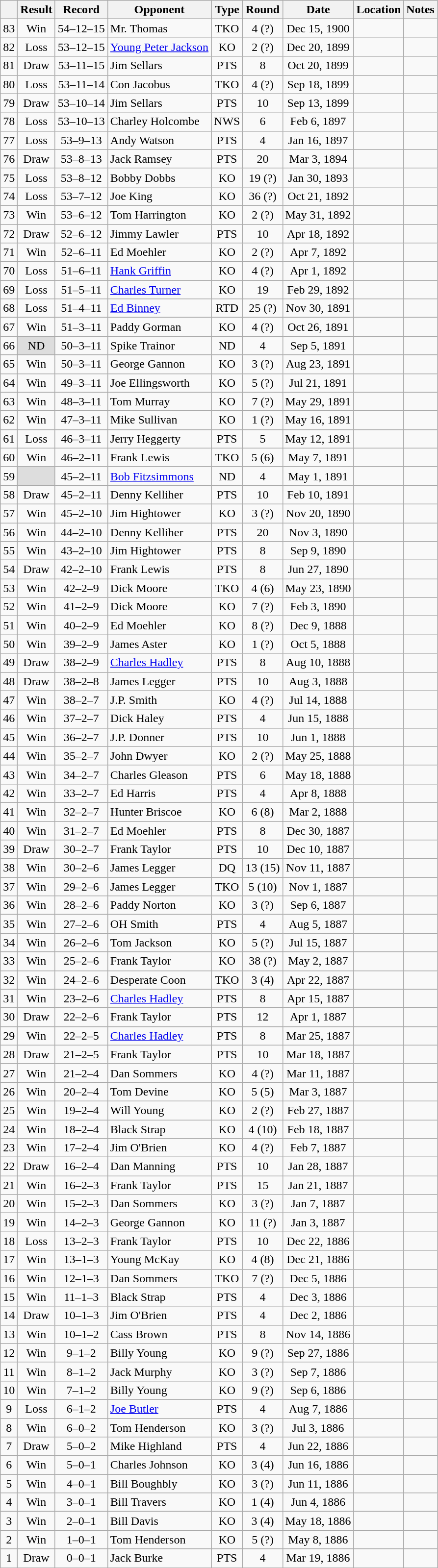<table class="wikitable mw-collapsible" style="text-align:center">
<tr>
<th></th>
<th>Result</th>
<th>Record</th>
<th>Opponent</th>
<th>Type</th>
<th>Round</th>
<th>Date</th>
<th>Location</th>
<th>Notes</th>
</tr>
<tr>
<td>83</td>
<td>Win</td>
<td>54–12–15 </td>
<td align=left>Mr. Thomas</td>
<td>TKO</td>
<td>4 (?)</td>
<td>Dec 15, 1900</td>
<td style="text-align:left;"></td>
<td></td>
</tr>
<tr>
<td>82</td>
<td>Loss</td>
<td>53–12–15 </td>
<td align=left><a href='#'>Young Peter Jackson</a></td>
<td>KO</td>
<td>2 (?)</td>
<td>Dec 20, 1899</td>
<td style="text-align:left;"></td>
<td></td>
</tr>
<tr>
<td>81</td>
<td>Draw</td>
<td>53–11–15 </td>
<td align=left>Jim Sellars</td>
<td>PTS</td>
<td>8</td>
<td>Oct 20, 1899</td>
<td style="text-align:left;"></td>
<td></td>
</tr>
<tr>
<td>80</td>
<td>Loss</td>
<td>53–11–14 </td>
<td align=left>Con Jacobus</td>
<td>TKO</td>
<td>4 (?)</td>
<td>Sep 18, 1899</td>
<td style="text-align:left;"></td>
<td></td>
</tr>
<tr>
<td>79</td>
<td>Draw</td>
<td>53–10–14 </td>
<td align=left>Jim Sellars</td>
<td>PTS</td>
<td>10</td>
<td>Sep 13, 1899</td>
<td style="text-align:left;"></td>
<td></td>
</tr>
<tr>
<td>78</td>
<td>Loss</td>
<td>53–10–13 </td>
<td align=left>Charley Holcombe</td>
<td>NWS</td>
<td>6</td>
<td>Feb 6, 1897</td>
<td style="text-align:left;"></td>
<td></td>
</tr>
<tr>
<td>77</td>
<td>Loss</td>
<td>53–9–13 </td>
<td align=left>Andy Watson</td>
<td>PTS</td>
<td>4</td>
<td>Jan 16, 1897</td>
<td style="text-align:left;"></td>
<td></td>
</tr>
<tr>
<td>76</td>
<td>Draw</td>
<td>53–8–13 </td>
<td align=left>Jack Ramsey</td>
<td>PTS</td>
<td>20</td>
<td>Mar 3, 1894</td>
<td style="text-align:left;"></td>
<td></td>
</tr>
<tr>
<td>75</td>
<td>Loss</td>
<td>53–8–12 </td>
<td align=left>Bobby Dobbs</td>
<td>KO</td>
<td>19 (?)</td>
<td>Jan 30, 1893</td>
<td style="text-align:left;"></td>
<td style="text-align:left;"></td>
</tr>
<tr>
<td>74</td>
<td>Loss</td>
<td>53–7–12 </td>
<td align=left>Joe King</td>
<td>KO</td>
<td>36 (?)</td>
<td>Oct 21, 1892</td>
<td style="text-align:left;"></td>
<td></td>
</tr>
<tr>
<td>73</td>
<td>Win</td>
<td>53–6–12 </td>
<td align=left>Tom Harrington</td>
<td>KO</td>
<td>2 (?)</td>
<td>May 31, 1892</td>
<td style="text-align:left;"></td>
<td style="text-align:left;"></td>
</tr>
<tr>
<td>72</td>
<td>Draw</td>
<td>52–6–12 </td>
<td align=left>Jimmy Lawler</td>
<td>PTS</td>
<td>10</td>
<td>Apr 18, 1892</td>
<td style="text-align:left;"></td>
<td style="text-align:left;"></td>
</tr>
<tr>
<td>71</td>
<td>Win</td>
<td>52–6–11 </td>
<td align=left>Ed Moehler</td>
<td>KO</td>
<td>2 (?)</td>
<td>Apr 7, 1892</td>
<td style="text-align:left;"></td>
<td style="text-align:left;"></td>
</tr>
<tr>
<td>70</td>
<td>Loss</td>
<td>51–6–11 </td>
<td align=left><a href='#'>Hank Griffin</a></td>
<td>KO</td>
<td>4 (?)</td>
<td>Apr 1, 1892</td>
<td style="text-align:left;"></td>
<td style="text-align:left;"></td>
</tr>
<tr>
<td>69</td>
<td>Loss</td>
<td>51–5–11 </td>
<td align=left><a href='#'>Charles Turner</a></td>
<td>KO</td>
<td>19</td>
<td>Feb 29, 1892</td>
<td style="text-align:left;"></td>
<td style="text-align:left;"></td>
</tr>
<tr>
<td>68</td>
<td>Loss</td>
<td>51–4–11 </td>
<td align=left><a href='#'>Ed Binney</a></td>
<td>RTD</td>
<td>25 (?)</td>
<td>Nov 30, 1891</td>
<td style="text-align:left;"></td>
<td style="text-align:left;"></td>
</tr>
<tr>
<td>67</td>
<td>Win</td>
<td>51–3–11 </td>
<td align=left>Paddy Gorman</td>
<td>KO</td>
<td>4 (?)</td>
<td>Oct 26, 1891</td>
<td style="text-align:left;"></td>
<td></td>
</tr>
<tr>
<td>66</td>
<td style="background:#DDD">ND</td>
<td>50–3–11 </td>
<td align=left>Spike Trainor</td>
<td>ND</td>
<td>4</td>
<td>Sep 5, 1891</td>
<td style="text-align:left;"></td>
<td></td>
</tr>
<tr>
<td>65</td>
<td>Win</td>
<td>50–3–11 </td>
<td align=left>George Gannon</td>
<td>KO</td>
<td>3 (?)</td>
<td>Aug 23, 1891</td>
<td style="text-align:left;"></td>
<td></td>
</tr>
<tr>
<td>64</td>
<td>Win</td>
<td>49–3–11 </td>
<td align=left>Joe Ellingsworth</td>
<td>KO</td>
<td>5 (?)</td>
<td>Jul 21, 1891</td>
<td style="text-align:left;"></td>
<td></td>
</tr>
<tr>
<td>63</td>
<td>Win</td>
<td>48–3–11 </td>
<td align=left>Tom Murray</td>
<td>KO</td>
<td>7 (?)</td>
<td>May 29, 1891</td>
<td style="text-align:left;"></td>
<td></td>
</tr>
<tr>
<td>62</td>
<td>Win</td>
<td>47–3–11 </td>
<td align=left>Mike Sullivan</td>
<td>KO</td>
<td>1 (?)</td>
<td>May 16, 1891</td>
<td style="text-align:left;"></td>
<td></td>
</tr>
<tr>
<td>61</td>
<td>Loss</td>
<td>46–3–11 </td>
<td align=left>Jerry Heggerty</td>
<td>PTS</td>
<td>5</td>
<td>May 12, 1891</td>
<td style="text-align:left;"></td>
<td></td>
</tr>
<tr>
<td>60</td>
<td>Win</td>
<td>46–2–11 </td>
<td align=left>Frank Lewis</td>
<td>TKO</td>
<td>5 (6)</td>
<td>May 7, 1891</td>
<td style="text-align:left;"></td>
<td></td>
</tr>
<tr>
<td>59</td>
<td style="background:#DDD"></td>
<td>45–2–11 </td>
<td align=left><a href='#'>Bob Fitzsimmons</a></td>
<td>ND</td>
<td>4</td>
<td>May 1, 1891</td>
<td style="text-align:left;"></td>
<td></td>
</tr>
<tr>
<td>58</td>
<td>Draw</td>
<td>45–2–11</td>
<td align=left>Denny Kelliher</td>
<td>PTS</td>
<td>10</td>
<td>Feb 10, 1891</td>
<td style="text-align:left;"></td>
<td style="text-align:left;"></td>
</tr>
<tr>
<td>57</td>
<td>Win</td>
<td>45–2–10</td>
<td align=left>Jim Hightower</td>
<td>KO</td>
<td>3 (?)</td>
<td>Nov 20, 1890</td>
<td style="text-align:left;"></td>
<td></td>
</tr>
<tr>
<td>56</td>
<td>Win</td>
<td>44–2–10</td>
<td align=left>Denny Kelliher</td>
<td>PTS</td>
<td>20</td>
<td>Nov 3, 1890</td>
<td style="text-align:left;"></td>
<td style="text-align:left;"></td>
</tr>
<tr>
<td>55</td>
<td>Win</td>
<td>43–2–10</td>
<td align=left>Jim Hightower</td>
<td>PTS</td>
<td>8</td>
<td>Sep 9, 1890</td>
<td style="text-align:left;"></td>
<td></td>
</tr>
<tr>
<td>54</td>
<td>Draw</td>
<td>42–2–10</td>
<td align=left>Frank Lewis</td>
<td>PTS</td>
<td>8</td>
<td>Jun 27, 1890</td>
<td style="text-align:left;"></td>
<td></td>
</tr>
<tr>
<td>53</td>
<td>Win</td>
<td>42–2–9</td>
<td align=left>Dick Moore</td>
<td>TKO</td>
<td>4 (6)</td>
<td>May 23, 1890</td>
<td style="text-align:left;"></td>
<td style="text-align:left;"></td>
</tr>
<tr>
<td>52</td>
<td>Win</td>
<td>41–2–9</td>
<td align=left>Dick Moore</td>
<td>KO</td>
<td>7 (?)</td>
<td>Feb 3, 1890</td>
<td style="text-align:left;"></td>
<td style="text-align:left;"></td>
</tr>
<tr>
<td>51</td>
<td>Win</td>
<td>40–2–9</td>
<td align=left>Ed Moehler</td>
<td>KO</td>
<td>8 (?)</td>
<td>Dec 9, 1888</td>
<td style="text-align:left;"></td>
<td></td>
</tr>
<tr>
<td>50</td>
<td>Win</td>
<td>39–2–9</td>
<td align=left>James Aster</td>
<td>KO</td>
<td>1 (?)</td>
<td>Oct 5, 1888</td>
<td style="text-align:left;"></td>
<td></td>
</tr>
<tr>
<td>49</td>
<td>Draw</td>
<td>38–2–9</td>
<td align=left><a href='#'>Charles Hadley</a></td>
<td>PTS</td>
<td>8</td>
<td>Aug 10, 1888</td>
<td style="text-align:left;"></td>
<td></td>
</tr>
<tr>
<td>48</td>
<td>Draw</td>
<td>38–2–8</td>
<td align=left>James Legger</td>
<td>PTS</td>
<td>10</td>
<td>Aug 3, 1888</td>
<td style="text-align:left;"></td>
<td></td>
</tr>
<tr>
<td>47</td>
<td>Win</td>
<td>38–2–7</td>
<td align=left>J.P. Smith</td>
<td>KO</td>
<td>4 (?)</td>
<td>Jul 14, 1888</td>
<td style="text-align:left;"></td>
<td></td>
</tr>
<tr>
<td>46</td>
<td>Win</td>
<td>37–2–7</td>
<td align=left>Dick Haley</td>
<td>PTS</td>
<td>4</td>
<td>Jun 15, 1888</td>
<td style="text-align:left;"></td>
<td></td>
</tr>
<tr>
<td>45</td>
<td>Win</td>
<td>36–2–7</td>
<td align=left>J.P. Donner</td>
<td>PTS</td>
<td>10</td>
<td>Jun 1, 1888</td>
<td style="text-align:left;"></td>
<td></td>
</tr>
<tr>
<td>44</td>
<td>Win</td>
<td>35–2–7</td>
<td align=left>John Dwyer</td>
<td>KO</td>
<td>2 (?)</td>
<td>May 25, 1888</td>
<td style="text-align:left;"></td>
<td></td>
</tr>
<tr>
<td>43</td>
<td>Win</td>
<td>34–2–7</td>
<td align=left>Charles Gleason</td>
<td>PTS</td>
<td>6</td>
<td>May 18, 1888</td>
<td style="text-align:left;"></td>
<td></td>
</tr>
<tr>
<td>42</td>
<td>Win</td>
<td>33–2–7</td>
<td align=left>Ed Harris</td>
<td>PTS</td>
<td>4</td>
<td>Apr 8, 1888</td>
<td style="text-align:left;"></td>
<td></td>
</tr>
<tr>
<td>41</td>
<td>Win</td>
<td>32–2–7</td>
<td align=left>Hunter Briscoe</td>
<td>KO</td>
<td>6 (8)</td>
<td>Mar 2, 1888</td>
<td style="text-align:left;"></td>
<td></td>
</tr>
<tr>
<td>40</td>
<td>Win</td>
<td>31–2–7</td>
<td align=left>Ed Moehler</td>
<td>PTS</td>
<td>8</td>
<td>Dec 30, 1887</td>
<td style="text-align:left;"></td>
<td></td>
</tr>
<tr>
<td>39</td>
<td>Draw</td>
<td>30–2–7</td>
<td align=left>Frank Taylor</td>
<td>PTS</td>
<td>10</td>
<td>Dec 10, 1887</td>
<td style="text-align:left;"></td>
<td></td>
</tr>
<tr>
<td>38</td>
<td>Win</td>
<td>30–2–6</td>
<td align=left>James Legger</td>
<td>DQ</td>
<td>13 (15)</td>
<td>Nov 11, 1887</td>
<td style="text-align:left;"></td>
<td></td>
</tr>
<tr>
<td>37</td>
<td>Win</td>
<td>29–2–6</td>
<td align=left>James Legger</td>
<td>TKO</td>
<td>5 (10)</td>
<td>Nov 1, 1887</td>
<td style="text-align:left;"></td>
<td></td>
</tr>
<tr>
<td>36</td>
<td>Win</td>
<td>28–2–6</td>
<td align=left>Paddy Norton</td>
<td>KO</td>
<td>3 (?)</td>
<td>Sep 6, 1887</td>
<td style="text-align:left;"></td>
<td></td>
</tr>
<tr>
<td>35</td>
<td>Win</td>
<td>27–2–6</td>
<td align=left>OH Smith</td>
<td>PTS</td>
<td>4</td>
<td>Aug 5, 1887</td>
<td style="text-align:left;"></td>
<td></td>
</tr>
<tr>
<td>34</td>
<td>Win</td>
<td>26–2–6</td>
<td align=left>Tom Jackson</td>
<td>KO</td>
<td>5 (?)</td>
<td>Jul 15, 1887</td>
<td style="text-align:left;"></td>
<td></td>
</tr>
<tr>
<td>33</td>
<td>Win</td>
<td>25–2–6</td>
<td align=left>Frank Taylor</td>
<td>KO</td>
<td>38 (?)</td>
<td>May 2, 1887</td>
<td style="text-align:left;"></td>
<td style="text-align:left;"></td>
</tr>
<tr>
<td>32</td>
<td>Win</td>
<td>24–2–6</td>
<td align=left>Desperate Coon</td>
<td>TKO</td>
<td>3 (4)</td>
<td>Apr 22, 1887</td>
<td style="text-align:left;"></td>
<td></td>
</tr>
<tr>
<td>31</td>
<td>Win</td>
<td>23–2–6</td>
<td align=left><a href='#'>Charles Hadley</a></td>
<td>PTS</td>
<td>8</td>
<td>Apr 15, 1887</td>
<td style="text-align:left;"></td>
<td></td>
</tr>
<tr>
<td>30</td>
<td>Draw</td>
<td>22–2–6</td>
<td align=left>Frank Taylor</td>
<td>PTS</td>
<td>12</td>
<td>Apr 1, 1887</td>
<td style="text-align:left;"></td>
<td></td>
</tr>
<tr>
<td>29</td>
<td>Win</td>
<td>22–2–5</td>
<td align=left><a href='#'>Charles Hadley</a></td>
<td>PTS</td>
<td>8</td>
<td>Mar 25, 1887</td>
<td style="text-align:left;"></td>
<td></td>
</tr>
<tr>
<td>28</td>
<td>Draw</td>
<td>21–2–5</td>
<td align=left>Frank Taylor</td>
<td>PTS</td>
<td>10</td>
<td>Mar 18, 1887</td>
<td style="text-align:left;"></td>
<td></td>
</tr>
<tr>
<td>27</td>
<td>Win</td>
<td>21–2–4</td>
<td align=left>Dan Sommers</td>
<td>KO</td>
<td>4 (?)</td>
<td>Mar 11, 1887</td>
<td style="text-align:left;"></td>
<td></td>
</tr>
<tr>
<td>26</td>
<td>Win</td>
<td>20–2–4</td>
<td align=left>Tom Devine</td>
<td>KO</td>
<td>5 (5)</td>
<td>Mar 3, 1887</td>
<td style="text-align:left;"></td>
<td></td>
</tr>
<tr>
<td>25</td>
<td>Win</td>
<td>19–2–4</td>
<td align=left>Will Young</td>
<td>KO</td>
<td>2 (?)</td>
<td>Feb 27, 1887</td>
<td style="text-align:left;"></td>
<td></td>
</tr>
<tr>
<td>24</td>
<td>Win</td>
<td>18–2–4</td>
<td align=left>Black Strap</td>
<td>KO</td>
<td>4 (10)</td>
<td>Feb 18, 1887</td>
<td style="text-align:left;"></td>
<td></td>
</tr>
<tr>
<td>23</td>
<td>Win</td>
<td>17–2–4</td>
<td align=left>Jim O'Brien</td>
<td>KO</td>
<td>4 (?)</td>
<td>Feb 7, 1887</td>
<td style="text-align:left;"></td>
<td></td>
</tr>
<tr>
<td>22</td>
<td>Draw</td>
<td>16–2–4</td>
<td align=left>Dan Manning</td>
<td>PTS</td>
<td>10</td>
<td>Jan 28, 1887</td>
<td style="text-align:left;"></td>
<td></td>
</tr>
<tr>
<td>21</td>
<td>Win</td>
<td>16–2–3</td>
<td align=left>Frank Taylor</td>
<td>PTS</td>
<td>15</td>
<td>Jan 21, 1887</td>
<td style="text-align:left;"></td>
<td></td>
</tr>
<tr>
<td>20</td>
<td>Win</td>
<td>15–2–3</td>
<td align=left>Dan Sommers</td>
<td>KO</td>
<td>3 (?)</td>
<td>Jan 7, 1887</td>
<td style="text-align:left;"></td>
<td></td>
</tr>
<tr>
<td>19</td>
<td>Win</td>
<td>14–2–3</td>
<td align=left>George Gannon</td>
<td>KO</td>
<td>11 (?)</td>
<td>Jan 3, 1887</td>
<td style="text-align:left;"></td>
<td></td>
</tr>
<tr>
<td>18</td>
<td>Loss</td>
<td>13–2–3</td>
<td align=left>Frank Taylor</td>
<td>PTS</td>
<td>10</td>
<td>Dec 22, 1886</td>
<td style="text-align:left;"></td>
<td></td>
</tr>
<tr>
<td>17</td>
<td>Win</td>
<td>13–1–3</td>
<td align=left>Young McKay</td>
<td>KO</td>
<td>4 (8)</td>
<td>Dec 21, 1886</td>
<td style="text-align:left;"></td>
<td></td>
</tr>
<tr>
<td>16</td>
<td>Win</td>
<td>12–1–3</td>
<td align=left>Dan Sommers</td>
<td>TKO</td>
<td>7 (?)</td>
<td>Dec 5, 1886</td>
<td style="text-align:left;"></td>
<td></td>
</tr>
<tr>
<td>15</td>
<td>Win</td>
<td>11–1–3</td>
<td align=left>Black Strap</td>
<td>PTS</td>
<td>4</td>
<td>Dec 3, 1886</td>
<td style="text-align:left;"></td>
<td></td>
</tr>
<tr>
<td>14</td>
<td>Draw</td>
<td>10–1–3</td>
<td align=left>Jim O'Brien</td>
<td>PTS</td>
<td>4</td>
<td>Dec 2, 1886</td>
<td style="text-align:left;"></td>
<td></td>
</tr>
<tr>
<td>13</td>
<td>Win</td>
<td>10–1–2</td>
<td align=left>Cass Brown</td>
<td>PTS</td>
<td>8</td>
<td>Nov 14, 1886</td>
<td style="text-align:left;"></td>
<td></td>
</tr>
<tr>
<td>12</td>
<td>Win</td>
<td>9–1–2</td>
<td align=left>Billy Young</td>
<td>KO</td>
<td>9 (?)</td>
<td>Sep 27, 1886</td>
<td style="text-align:left;"></td>
<td></td>
</tr>
<tr>
<td>11</td>
<td>Win</td>
<td>8–1–2</td>
<td align=left>Jack Murphy</td>
<td>KO</td>
<td>3 (?)</td>
<td>Sep 7, 1886</td>
<td style="text-align:left;"></td>
<td></td>
</tr>
<tr>
<td>10</td>
<td>Win</td>
<td>7–1–2</td>
<td align=left>Billy Young</td>
<td>KO</td>
<td>9 (?)</td>
<td>Sep 6, 1886</td>
<td style="text-align:left;"></td>
<td></td>
</tr>
<tr>
<td>9</td>
<td>Loss</td>
<td>6–1–2</td>
<td align=left><a href='#'>Joe Butler</a></td>
<td>PTS</td>
<td>4</td>
<td>Aug 7, 1886</td>
<td style="text-align:left;"></td>
<td></td>
</tr>
<tr>
<td>8</td>
<td>Win</td>
<td>6–0–2</td>
<td align=left>Tom Henderson</td>
<td>KO</td>
<td>3 (?)</td>
<td>Jul 3, 1886</td>
<td style="text-align:left;"></td>
<td></td>
</tr>
<tr>
<td>7</td>
<td>Draw</td>
<td>5–0–2</td>
<td align=left>Mike Highland</td>
<td>PTS</td>
<td>4</td>
<td>Jun 22, 1886</td>
<td style="text-align:left;"></td>
<td></td>
</tr>
<tr>
<td>6</td>
<td>Win</td>
<td>5–0–1</td>
<td align=left>Charles Johnson</td>
<td>KO</td>
<td>3 (4)</td>
<td>Jun 16, 1886</td>
<td style="text-align:left;"></td>
<td></td>
</tr>
<tr>
<td>5</td>
<td>Win</td>
<td>4–0–1</td>
<td align=left>Bill Boughbly</td>
<td>KO</td>
<td>3 (?)</td>
<td>Jun 11, 1886</td>
<td style="text-align:left;"></td>
<td></td>
</tr>
<tr>
<td>4</td>
<td>Win</td>
<td>3–0–1</td>
<td align=left>Bill Travers</td>
<td>KO</td>
<td>1 (4)</td>
<td>Jun 4, 1886</td>
<td style="text-align:left;"></td>
<td></td>
</tr>
<tr>
<td>3</td>
<td>Win</td>
<td>2–0–1</td>
<td align=left>Bill Davis</td>
<td>KO</td>
<td>3 (4)</td>
<td>May 18, 1886</td>
<td style="text-align:left;"></td>
<td></td>
</tr>
<tr>
<td>2</td>
<td>Win</td>
<td>1–0–1</td>
<td align=left>Tom Henderson</td>
<td>KO</td>
<td>5 (?)</td>
<td>May 8, 1886</td>
<td style="text-align:left;"></td>
<td></td>
</tr>
<tr>
<td>1</td>
<td>Draw</td>
<td>0–0–1</td>
<td align=left>Jack Burke</td>
<td>PTS</td>
<td>4</td>
<td>Mar 19, 1886</td>
<td style="text-align:left;"></td>
<td></td>
</tr>
<tr>
</tr>
</table>
